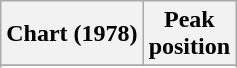<table class="wikitable sortable plainrowheaders" style="text-align:center">
<tr>
<th scope="col">Chart (1978)</th>
<th scope="col">Peak<br>position</th>
</tr>
<tr>
</tr>
<tr>
</tr>
</table>
